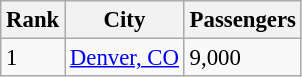<table class="wikitable" style="font-size: 95%">
<tr>
<th>Rank</th>
<th>City</th>
<th>Passengers</th>
</tr>
<tr>
<td>1</td>
<td><a href='#'>Denver, CO</a></td>
<td>9,000</td>
</tr>
</table>
